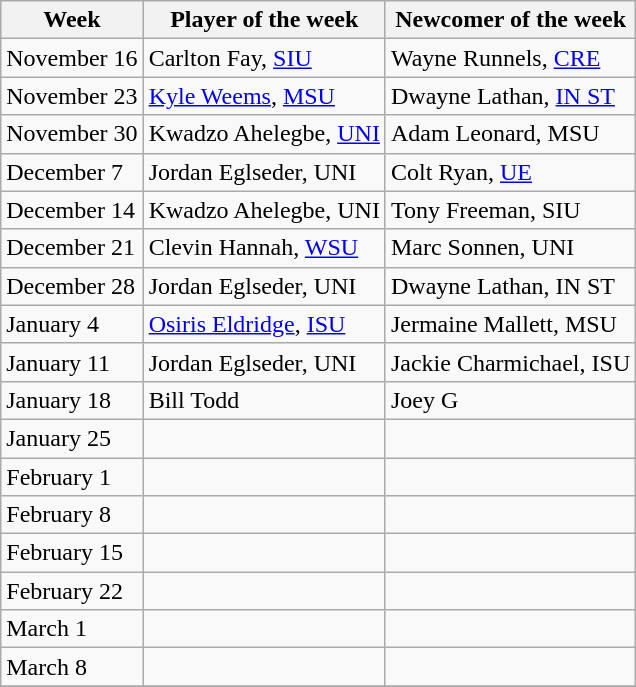<table class="wikitable" border="1">
<tr>
<th>Week</th>
<th>Player of the week</th>
<th>Newcomer of the week</th>
</tr>
<tr>
<td>November 16</td>
<td>Carlton Fay, <a href='#'>SIU</a></td>
<td>Wayne Runnels, <a href='#'>CRE</a></td>
</tr>
<tr>
<td>November 23</td>
<td><a href='#'>Kyle Weems</a>, <a href='#'>MSU</a></td>
<td>Dwayne Lathan, <a href='#'>IN ST</a></td>
</tr>
<tr>
<td>November 30</td>
<td>Kwadzo Ahelegbe, <a href='#'>UNI</a></td>
<td>Adam Leonard, MSU</td>
</tr>
<tr>
<td>December 7</td>
<td>Jordan Eglseder, UNI</td>
<td>Colt Ryan, <a href='#'>UE</a></td>
</tr>
<tr>
<td>December 14</td>
<td>Kwadzo Ahelegbe, UNI</td>
<td>Tony Freeman, SIU</td>
</tr>
<tr>
<td>December 21</td>
<td>Clevin Hannah, <a href='#'>WSU</a></td>
<td>Marc Sonnen, UNI</td>
</tr>
<tr>
<td>December 28</td>
<td>Jordan Eglseder, UNI</td>
<td>Dwayne Lathan, IN ST</td>
</tr>
<tr>
<td>January 4</td>
<td><a href='#'>Osiris Eldridge</a>, <a href='#'>ISU</a></td>
<td>Jermaine Mallett, MSU</td>
</tr>
<tr>
<td>January 11</td>
<td>Jordan Eglseder, UNI</td>
<td>Jackie Charmichael, ISU</td>
</tr>
<tr>
<td>January 18</td>
<td>Bill Todd</td>
<td>Joey G</td>
</tr>
<tr>
<td>January 25</td>
<td></td>
<td></td>
</tr>
<tr>
<td>February 1</td>
<td></td>
<td></td>
</tr>
<tr>
<td>February 8</td>
<td></td>
<td></td>
</tr>
<tr>
<td>February 15</td>
<td></td>
<td></td>
</tr>
<tr>
<td>February 22</td>
<td></td>
<td></td>
</tr>
<tr>
<td>March 1</td>
<td></td>
<td></td>
</tr>
<tr>
<td>March 8</td>
<td></td>
<td></td>
</tr>
<tr>
</tr>
</table>
